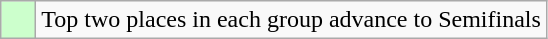<table class="wikitable">
<tr>
<td style="background:#cfc;">    </td>
<td>Top two places in each group advance to Semifinals</td>
</tr>
</table>
